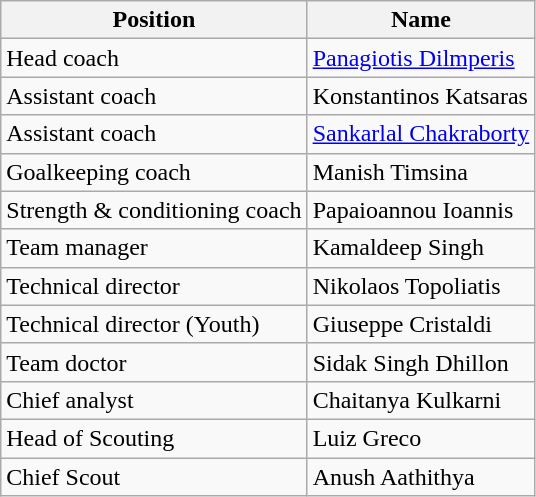<table class="wikitable">
<tr>
<th>Position</th>
<th>Name</th>
</tr>
<tr>
<td>Head coach</td>
<td> <a href='#'>Panagiotis Dilmperis</a></td>
</tr>
<tr>
<td>Assistant coach</td>
<td> Konstantinos Katsaras</td>
</tr>
<tr>
<td>Assistant coach</td>
<td> <a href='#'>Sankarlal Chakraborty</a></td>
</tr>
<tr>
<td>Goalkeeping coach</td>
<td> Manish Timsina</td>
</tr>
<tr>
<td>Strength & conditioning coach</td>
<td> Papaioannou Ioannis</td>
</tr>
<tr>
<td>Team manager</td>
<td> Kamaldeep Singh</td>
</tr>
<tr>
<td>Technical director</td>
<td> Nikolaos Topoliatis</td>
</tr>
<tr>
<td>Technical director (Youth)</td>
<td> Giuseppe Cristaldi</td>
</tr>
<tr>
<td>Team doctor</td>
<td> Sidak Singh Dhillon</td>
</tr>
<tr>
<td>Chief analyst</td>
<td> Chaitanya Kulkarni</td>
</tr>
<tr>
<td>Head of Scouting</td>
<td> Luiz Greco</td>
</tr>
<tr>
<td>Chief Scout</td>
<td> Anush Aathithya</td>
</tr>
</table>
